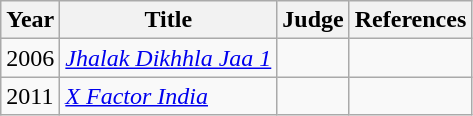<table class="wikitable">
<tr>
<th>Year</th>
<th>Title</th>
<th>Judge</th>
<th>References</th>
</tr>
<tr>
<td>2006</td>
<td><em><a href='#'>Jhalak Dikhhla Jaa 1</a></em></td>
<td></td>
<td></td>
</tr>
<tr>
<td>2011</td>
<td><em><a href='#'>X Factor India</a></em></td>
<td></td>
<td></td>
</tr>
</table>
